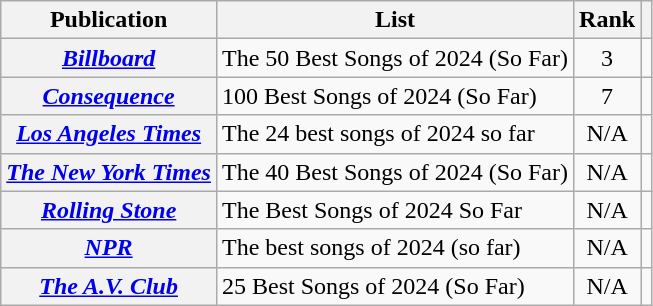<table class="wikitable sortable plainrowheaders">
<tr>
<th scope="col">Publication</th>
<th scope="col">List</th>
<th scope="col">Rank</th>
<th scope="col"></th>
</tr>
<tr>
<th scope="row"><em><a href='#'>Billboard</a></em></th>
<td>The 50 Best Songs of 2024 (So Far)</td>
<td style="text-align: center;">3</td>
<td style="text-align: center;"></td>
</tr>
<tr>
<th scope="row"><em><a href='#'>Consequence</a></em></th>
<td>100 Best Songs of 2024 (So Far)</td>
<td style="text-align: center;">7</td>
<td style="text-align: center;"></td>
</tr>
<tr>
<th scope="row"><em><a href='#'>Los Angeles Times</a></em></th>
<td>The 24 best songs of 2024 so far</td>
<td style="text-align: center;">N/A</td>
<td style="text-align: center;"></td>
</tr>
<tr>
<th scope="row"><em><a href='#'>The New York Times</a></em></th>
<td>The 40 Best Songs of 2024 (So Far)</td>
<td style="text-align: center;">N/A</td>
<td style="text-align: center;"></td>
</tr>
<tr>
<th scope="row"><em><a href='#'>Rolling Stone</a></em></th>
<td>The Best Songs of 2024 So Far</td>
<td style="text-align: center;">N/A</td>
<td style="text-align: center;"></td>
</tr>
<tr>
<th scope="row"><em><a href='#'>NPR</a></em></th>
<td>The best songs of 2024 (so far)</td>
<td style="text-align: center;">N/A</td>
<td style="text-align: center;"></td>
</tr>
<tr>
<th scope="row"><em><a href='#'>The A.V. Club</a></em></th>
<td>25 Best Songs of 2024 (So Far)</td>
<td style="text-align: center;">N/A</td>
<td style="text-align: center;"></td>
</tr>
</table>
